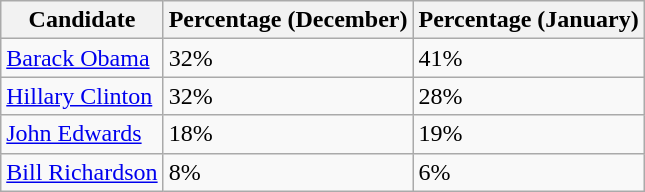<table class="wikitable">
<tr>
<th>Candidate</th>
<th>Percentage (December)</th>
<th>Percentage (January)</th>
</tr>
<tr>
<td><a href='#'>Barack Obama</a></td>
<td>32%</td>
<td>41%</td>
</tr>
<tr>
<td><a href='#'>Hillary Clinton</a></td>
<td>32%</td>
<td>28%</td>
</tr>
<tr>
<td><a href='#'>John Edwards</a></td>
<td>18%</td>
<td>19%</td>
</tr>
<tr>
<td><a href='#'>Bill Richardson</a></td>
<td>8%</td>
<td>6%</td>
</tr>
</table>
